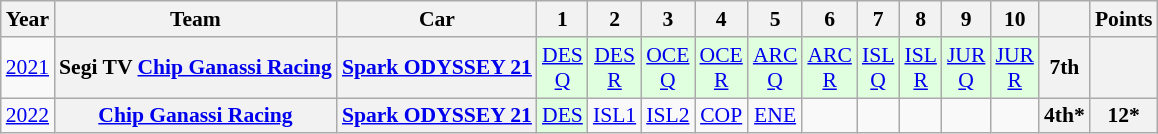<table class="wikitable" style="text-align:center; font-size:90%">
<tr>
<th>Year</th>
<th>Team</th>
<th>Car</th>
<th>1</th>
<th>2</th>
<th>3</th>
<th>4</th>
<th>5</th>
<th>6</th>
<th>7</th>
<th>8</th>
<th>9</th>
<th>10</th>
<th></th>
<th>Points</th>
</tr>
<tr>
<td><a href='#'>2021</a></td>
<th>Segi TV <a href='#'>Chip Ganassi Racing</a></th>
<th><a href='#'>Spark ODYSSEY 21</a></th>
<td style="background:#DFFFDF;"><a href='#'>DES<br>Q</a><br></td>
<td style="background:#DFFFDF;"><a href='#'>DES<br>R</a><br></td>
<td style="background:#DFFFDF;"><a href='#'>OCE<br>Q</a><br></td>
<td style="background:#DFFFDF;"><a href='#'>OCE<br>R</a><br></td>
<td style="background:#DFFFDF;"><a href='#'>ARC<br>Q</a><br></td>
<td style="background:#DFFFDF;"><a href='#'>ARC<br>R</a><br></td>
<td style="background:#DFFFDF;"><a href='#'>ISL<br>Q</a><br></td>
<td style="background:#DFFFDF;"><a href='#'>ISL<br>R</a><br></td>
<td style="background:#DFFFDF;"><a href='#'>JUR<br>Q</a><br></td>
<td style="background:#DFFFDF;"><a href='#'>JUR<br>R</a><br></td>
<th>7th</th>
<th></th>
</tr>
<tr>
<td><a href='#'>2022</a></td>
<th><a href='#'>Chip Ganassi Racing</a></th>
<th><a href='#'>Spark ODYSSEY 21</a></th>
<td style="background:#DFFFDF;"><a href='#'>DES</a><br></td>
<td style="background:#;"><a href='#'>ISL1</a></td>
<td style="background:#;"><a href='#'>ISL2</a></td>
<td style="background:#;"><a href='#'>COP</a></td>
<td style="background:#;"><a href='#'>ENE</a></td>
<td></td>
<td></td>
<td></td>
<td></td>
<td></td>
<th>4th*</th>
<th>12*</th>
</tr>
</table>
